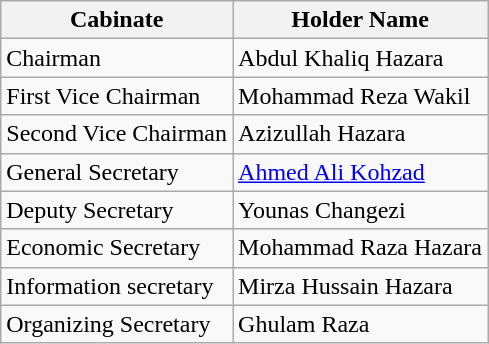<table class="wikitable sortable">
<tr>
<th>Cabinate</th>
<th>Holder Name</th>
</tr>
<tr>
<td>Chairman</td>
<td>Abdul Khaliq Hazara</td>
</tr>
<tr>
<td>First Vice Chairman</td>
<td>Mohammad Reza Wakil</td>
</tr>
<tr>
<td>Second Vice Chairman</td>
<td>Azizullah Hazara</td>
</tr>
<tr>
<td>General Secretary</td>
<td><a href='#'>Ahmed Ali Kohzad</a></td>
</tr>
<tr>
<td>Deputy Secretary</td>
<td>Younas Changezi</td>
</tr>
<tr>
<td>Economic Secretary</td>
<td>Mohammad Raza Hazara</td>
</tr>
<tr>
<td>Information secretary</td>
<td>Mirza Hussain Hazara</td>
</tr>
<tr>
<td>Organizing Secretary</td>
<td>Ghulam Raza</td>
</tr>
</table>
